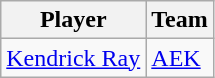<table class="wikitable">
<tr>
<th>Player</th>
<th>Team</th>
</tr>
<tr>
<td> <a href='#'>Kendrick Ray</a></td>
<td><a href='#'>AEK</a></td>
</tr>
</table>
